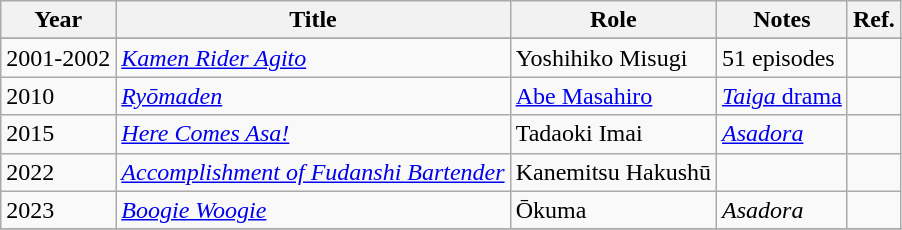<table class="wikitable sortable">
<tr>
<th>Year</th>
<th>Title</th>
<th>Role</th>
<th class="unsortable">Notes</th>
<th class="unsortable">Ref.</th>
</tr>
<tr>
</tr>
<tr>
<td>2001-2002</td>
<td><em><a href='#'>Kamen Rider Agito</a></em></td>
<td>Yoshihiko Misugi</td>
<td>51 episodes</td>
<td></td>
</tr>
<tr>
<td>2010</td>
<td><em><a href='#'>Ryōmaden</a></em></td>
<td><a href='#'>Abe Masahiro</a></td>
<td><a href='#'><em>Taiga</em> drama</a></td>
<td></td>
</tr>
<tr>
<td>2015</td>
<td><em><a href='#'>Here Comes Asa!</a></em></td>
<td>Tadaoki Imai</td>
<td><em><a href='#'>Asadora</a></em></td>
<td></td>
</tr>
<tr>
<td>2022</td>
<td><em><a href='#'>Accomplishment of Fudanshi Bartender</a></em></td>
<td>Kanemitsu Hakushū</td>
<td></td>
<td></td>
</tr>
<tr>
<td>2023</td>
<td><em><a href='#'>Boogie Woogie</a></em></td>
<td>Ōkuma</td>
<td><em>Asadora</em></td>
<td></td>
</tr>
<tr>
</tr>
</table>
